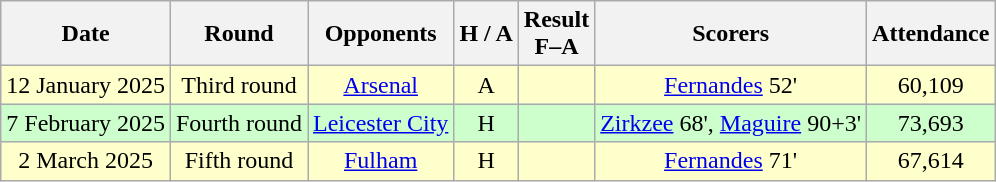<table class="wikitable" style="text-align:center">
<tr>
<th>Date</th>
<th>Round</th>
<th>Opponents</th>
<th>H / A</th>
<th>Result<br>F–A</th>
<th>Scorers</th>
<th>Attendance</th>
</tr>
<tr bgcolor="#ffffcc">
<td>12 January 2025</td>
<td>Third round</td>
<td><a href='#'>Arsenal</a></td>
<td>A</td>
<td> <br></td>
<td><a href='#'>Fernandes</a> 52'</td>
<td>60,109</td>
</tr>
<tr bgcolor="#ccffcc">
<td>7 February 2025</td>
<td>Fourth round</td>
<td><a href='#'>Leicester City</a></td>
<td>H</td>
<td></td>
<td><a href='#'>Zirkzee</a> 68', <a href='#'>Maguire</a> 90+3'</td>
<td>73,693</td>
</tr>
<tr bgcolor="#ffffcc">
<td>2 March 2025</td>
<td>Fifth round</td>
<td><a href='#'>Fulham</a></td>
<td>H</td>
<td> <br></td>
<td><a href='#'>Fernandes</a> 71'</td>
<td>67,614</td>
</tr>
</table>
